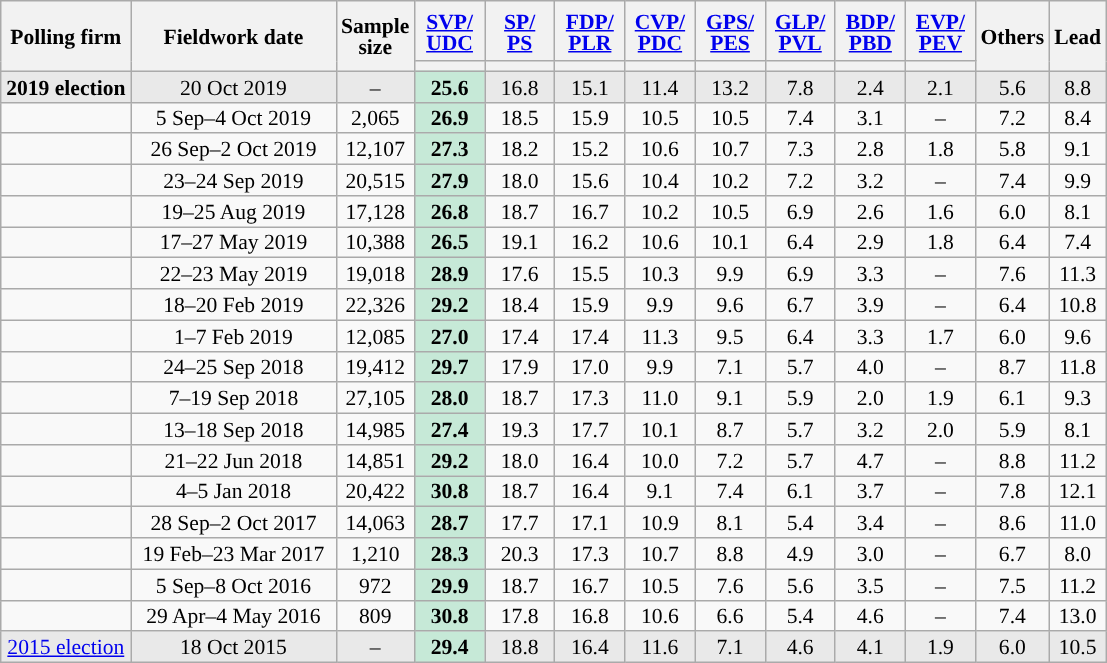<table class="wikitable sortable" style="text-align:center;font-size:90%;line-height:14px;">
<tr style="height:40px;">
<th style="width:80px;" rowspan="2">Polling firm</th>
<th style="width:130px;" rowspan="2">Fieldwork date</th>
<th style="width:35px;" rowspan="2">Sample<br>size</th>
<th class="unsortable" style="width:40px;"><a href='#'>SVP/<br>UDC</a></th>
<th class="unsortable" style="width:40px;"><a href='#'>SP/<br>PS</a></th>
<th class="unsortable" style="width:40px;"><a href='#'>FDP/<br>PLR</a></th>
<th class="unsortable" style="width:40px;"><a href='#'>CVP/<br>PDC</a></th>
<th class="unsortable" style="width:40px;"><a href='#'>GPS/<br>PES</a></th>
<th class="unsortable" style="width:40px;"><a href='#'>GLP/<br>PVL</a></th>
<th class="unsortable" style="width:40px;"><a href='#'>BDP/<br>PBD</a></th>
<th class="unsortable" style="width:40px;"><a href='#'>EVP/<br>PEV</a></th>
<th class="unsortable" style="width:30px;" rowspan="2">Others</th>
<th style="width:30px;" rowspan="2">Lead</th>
</tr>
<tr>
<th style="background:"></th>
<th style="background:"></th>
<th style="background:"></th>
<th style="background:"></th>
<th style="background:"></th>
<th style="background:"></th>
<th style="background:"></th>
<th style="background:"></th>
</tr>
<tr style="background:#E9E9E9;">
<td><strong>2019 election</strong></td>
<td data-sort-value="2019-10-20">20 Oct 2019</td>
<td>–</td>
<td style="background:#C6E9D7;"><strong>25.6</strong></td>
<td>16.8</td>
<td>15.1</td>
<td>11.4</td>
<td>13.2</td>
<td>7.8</td>
<td>2.4</td>
<td>2.1</td>
<td>5.6</td>
<td style="background:">8.8</td>
</tr>
<tr>
<td></td>
<td data-sort-value="2019-10-04">5 Sep–4 Oct 2019</td>
<td>2,065</td>
<td style="background:#C6E9D7;"><strong>26.9</strong></td>
<td>18.5</td>
<td>15.9</td>
<td>10.5</td>
<td>10.5</td>
<td>7.4</td>
<td>3.1</td>
<td>–</td>
<td>7.2</td>
<td style="background:">8.4</td>
</tr>
<tr>
<td></td>
<td data-sort-value="2019-10-02">26 Sep–2 Oct 2019</td>
<td>12,107</td>
<td style="background:#C6E9D7;"><strong>27.3</strong></td>
<td>18.2</td>
<td>15.2</td>
<td>10.6</td>
<td>10.7</td>
<td>7.3</td>
<td>2.8</td>
<td>1.8</td>
<td>5.8</td>
<td style="background:">9.1</td>
</tr>
<tr>
<td></td>
<td data-sort-value="2019-09-24">23–24 Sep 2019</td>
<td>20,515</td>
<td style="background:#C6E9D7;"><strong>27.9</strong></td>
<td>18.0</td>
<td>15.6</td>
<td>10.4</td>
<td>10.2</td>
<td>7.2</td>
<td>3.2</td>
<td>–</td>
<td>7.4</td>
<td style="background:">9.9</td>
</tr>
<tr>
<td></td>
<td data-sort-value="2019-08-25">19–25 Aug 2019</td>
<td>17,128</td>
<td style="background:#C6E9D7;"><strong>26.8</strong></td>
<td>18.7</td>
<td>16.7</td>
<td>10.2</td>
<td>10.5</td>
<td>6.9</td>
<td>2.6</td>
<td>1.6</td>
<td>6.0</td>
<td style="background:">8.1</td>
</tr>
<tr>
<td></td>
<td data-sort-value="2019-05-27">17–27 May 2019</td>
<td>10,388</td>
<td style="background:#C6E9D7;"><strong>26.5</strong></td>
<td>19.1</td>
<td>16.2</td>
<td>10.6</td>
<td>10.1</td>
<td>6.4</td>
<td>2.9</td>
<td>1.8</td>
<td>6.4</td>
<td style="background:">7.4</td>
</tr>
<tr>
<td></td>
<td data-sort-value="2019-05-23">22–23 May 2019</td>
<td>19,018</td>
<td style="background:#C6E9D7;"><strong>28.9</strong></td>
<td>17.6</td>
<td>15.5</td>
<td>10.3</td>
<td>9.9</td>
<td>6.9</td>
<td>3.3</td>
<td>–</td>
<td>7.6</td>
<td style="background:">11.3</td>
</tr>
<tr>
<td></td>
<td data-sort-value="2019-02-20">18–20 Feb 2019</td>
<td>22,326</td>
<td style="background:#C6E9D7;"><strong>29.2</strong></td>
<td>18.4</td>
<td>15.9</td>
<td>9.9</td>
<td>9.6</td>
<td>6.7</td>
<td>3.9</td>
<td>–</td>
<td>6.4</td>
<td style="background:">10.8</td>
</tr>
<tr>
<td></td>
<td data-sort-value="2019-02-07">1–7 Feb 2019</td>
<td>12,085</td>
<td style="background:#C6E9D7;"><strong>27.0</strong></td>
<td>17.4</td>
<td>17.4</td>
<td>11.3</td>
<td>9.5</td>
<td>6.4</td>
<td>3.3</td>
<td>1.7</td>
<td>6.0</td>
<td style="background:">9.6</td>
</tr>
<tr>
<td></td>
<td data-sort-value="2018-09-25">24–25 Sep 2018</td>
<td>19,412</td>
<td style="background:#C6E9D7;"><strong>29.7</strong></td>
<td>17.9</td>
<td>17.0</td>
<td>9.9</td>
<td>7.1</td>
<td>5.7</td>
<td>4.0</td>
<td>–</td>
<td>8.7</td>
<td style="background:">11.8</td>
</tr>
<tr>
<td></td>
<td data-sort-value="2018-09-19">7–19 Sep 2018</td>
<td>27,105</td>
<td style="background:#C6E9D7;"><strong>28.0</strong></td>
<td>18.7</td>
<td>17.3</td>
<td>11.0</td>
<td>9.1</td>
<td>5.9</td>
<td>2.0</td>
<td>1.9</td>
<td>6.1</td>
<td style="background:">9.3</td>
</tr>
<tr>
<td></td>
<td data-sort-value="2018-09-18">13–18 Sep 2018</td>
<td>14,985</td>
<td style="background:#C6E9D7;"><strong>27.4</strong></td>
<td>19.3</td>
<td>17.7</td>
<td>10.1</td>
<td>8.7</td>
<td>5.7</td>
<td>3.2</td>
<td>2.0</td>
<td>5.9</td>
<td style="background:">8.1</td>
</tr>
<tr>
<td></td>
<td data-sort-value="2018-06-22">21–22 Jun 2018</td>
<td>14,851</td>
<td style="background:#C6E9D7;"><strong>29.2</strong></td>
<td>18.0</td>
<td>16.4</td>
<td>10.0</td>
<td>7.2</td>
<td>5.7</td>
<td>4.7</td>
<td>–</td>
<td>8.8</td>
<td style="background:">11.2</td>
</tr>
<tr>
<td></td>
<td data-sort-value="2018-01-05">4–5 Jan 2018</td>
<td>20,422</td>
<td style="background:#C6E9D7;"><strong>30.8</strong></td>
<td>18.7</td>
<td>16.4</td>
<td>9.1</td>
<td>7.4</td>
<td>6.1</td>
<td>3.7</td>
<td>–</td>
<td>7.8</td>
<td style="background:">12.1</td>
</tr>
<tr>
<td></td>
<td data-sort-value="2017-10-02">28 Sep–2 Oct 2017</td>
<td>14,063</td>
<td style="background:#C6E9D7;"><strong>28.7</strong></td>
<td>17.7</td>
<td>17.1</td>
<td>10.9</td>
<td>8.1</td>
<td>5.4</td>
<td>3.4</td>
<td>–</td>
<td>8.6</td>
<td style="background:">11.0</td>
</tr>
<tr>
<td></td>
<td data-sort-value="2017-03-23">19 Feb–23 Mar 2017</td>
<td>1,210</td>
<td style="background:#C6E9D7;"><strong>28.3</strong></td>
<td>20.3</td>
<td>17.3</td>
<td>10.7</td>
<td>8.8</td>
<td>4.9</td>
<td>3.0</td>
<td>–</td>
<td>6.7</td>
<td style="background:">8.0</td>
</tr>
<tr>
<td></td>
<td data-sort-value="2016-10-08">5 Sep–8 Oct 2016</td>
<td>972</td>
<td style="background:#C6E9D7;"><strong>29.9</strong></td>
<td>18.7</td>
<td>16.7</td>
<td>10.5</td>
<td>7.6</td>
<td>5.6</td>
<td>3.5</td>
<td>–</td>
<td>7.5</td>
<td style="background:">11.2</td>
</tr>
<tr>
<td></td>
<td data-sort-value="2016-05-04">29 Apr–4 May 2016</td>
<td>809</td>
<td style="background:#C6E9D7;"><strong>30.8</strong></td>
<td>17.8</td>
<td>16.8</td>
<td>10.6</td>
<td>6.6</td>
<td>5.4</td>
<td>4.6</td>
<td>–</td>
<td>7.4</td>
<td style="background:">13.0</td>
</tr>
<tr style="background:#E9E9E9;">
<td><a href='#'>2015 election</a></td>
<td data-sort-value="2015-10-18">18 Oct 2015</td>
<td>–</td>
<td style="background:#C6E9D7;"><strong>29.4</strong></td>
<td>18.8</td>
<td>16.4</td>
<td>11.6</td>
<td>7.1</td>
<td>4.6</td>
<td>4.1</td>
<td>1.9</td>
<td>6.0</td>
<td style="background:">10.5</td>
</tr>
</table>
